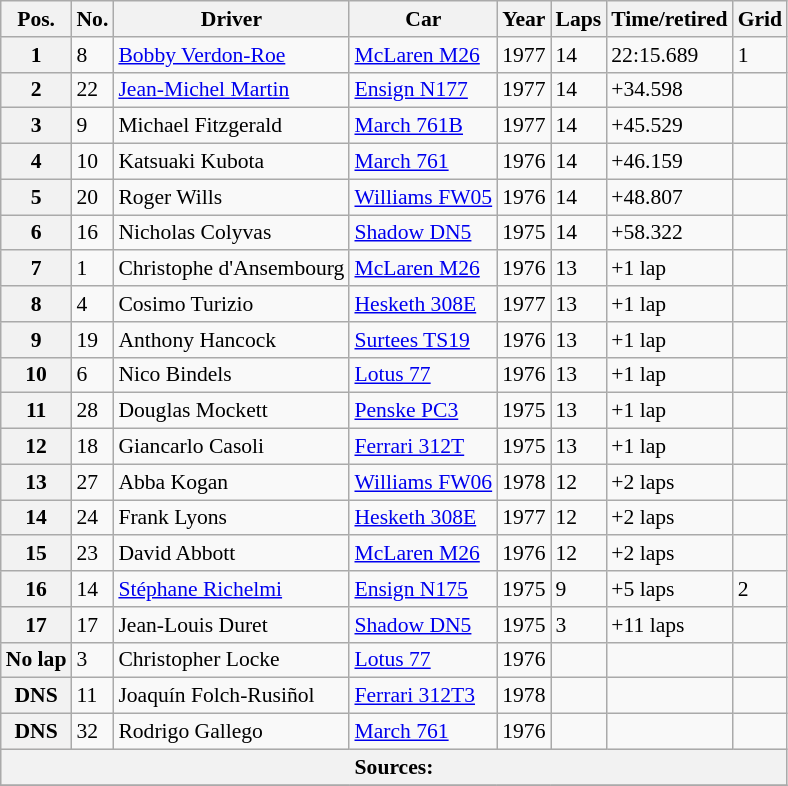<table class="wikitable" style="font-size:90%">
<tr>
<th>Pos.</th>
<th>No.</th>
<th>Driver</th>
<th>Car</th>
<th>Year</th>
<th>Laps</th>
<th>Time/retired</th>
<th>Grid</th>
</tr>
<tr>
<th>1</th>
<td>8</td>
<td> <a href='#'>Bobby Verdon-Roe</a></td>
<td><a href='#'>McLaren M26</a></td>
<td>1977</td>
<td>14</td>
<td>22:15.689</td>
<td>1</td>
</tr>
<tr>
<th>2</th>
<td>22</td>
<td> <a href='#'>Jean-Michel Martin</a></td>
<td><a href='#'>Ensign N177</a></td>
<td>1977</td>
<td>14</td>
<td>+34.598</td>
<td></td>
</tr>
<tr>
<th>3</th>
<td>9</td>
<td> Michael Fitzgerald</td>
<td><a href='#'>March 761B</a></td>
<td>1977</td>
<td>14</td>
<td>+45.529</td>
<td></td>
</tr>
<tr>
<th>4</th>
<td>10</td>
<td> Katsuaki Kubota</td>
<td><a href='#'>March 761</a></td>
<td>1976</td>
<td>14</td>
<td>+46.159</td>
<td></td>
</tr>
<tr>
<th>5</th>
<td>20</td>
<td> Roger Wills</td>
<td><a href='#'>Williams FW05</a></td>
<td>1976</td>
<td>14</td>
<td>+48.807</td>
<td></td>
</tr>
<tr>
<th>6</th>
<td>16</td>
<td> Nicholas Colyvas</td>
<td><a href='#'>Shadow DN5</a></td>
<td>1975</td>
<td>14</td>
<td>+58.322</td>
<td></td>
</tr>
<tr>
<th>7</th>
<td>1</td>
<td> Christophe d'Ansembourg</td>
<td><a href='#'>McLaren M26</a></td>
<td>1976</td>
<td>13</td>
<td>+1 lap</td>
<td></td>
</tr>
<tr>
<th>8</th>
<td>4</td>
<td> Cosimo Turizio</td>
<td><a href='#'>Hesketh 308E</a></td>
<td>1977</td>
<td>13</td>
<td>+1 lap</td>
<td></td>
</tr>
<tr>
<th>9</th>
<td>19</td>
<td> Anthony Hancock</td>
<td><a href='#'>Surtees TS19</a></td>
<td>1976</td>
<td>13</td>
<td>+1 lap</td>
<td></td>
</tr>
<tr>
<th>10</th>
<td>6</td>
<td> Nico Bindels</td>
<td><a href='#'>Lotus 77</a></td>
<td>1976</td>
<td>13</td>
<td>+1 lap</td>
<td></td>
</tr>
<tr>
<th>11</th>
<td>28</td>
<td> Douglas Mockett</td>
<td><a href='#'>Penske PC3</a></td>
<td>1975</td>
<td>13</td>
<td>+1 lap</td>
<td></td>
</tr>
<tr>
<th>12</th>
<td>18</td>
<td> Giancarlo Casoli</td>
<td><a href='#'>Ferrari 312T</a></td>
<td>1975</td>
<td>13</td>
<td>+1 lap</td>
<td></td>
</tr>
<tr>
<th>13</th>
<td>27</td>
<td> Abba Kogan</td>
<td><a href='#'>Williams FW06</a></td>
<td>1978</td>
<td>12</td>
<td>+2 laps</td>
<td></td>
</tr>
<tr>
<th>14</th>
<td>24</td>
<td> Frank Lyons</td>
<td><a href='#'>Hesketh 308E</a></td>
<td>1977</td>
<td>12</td>
<td>+2 laps</td>
<td></td>
</tr>
<tr>
<th>15</th>
<td>23</td>
<td> David Abbott</td>
<td><a href='#'>McLaren M26</a></td>
<td>1976</td>
<td>12</td>
<td>+2 laps</td>
<td></td>
</tr>
<tr>
<th>16</th>
<td>14</td>
<td> <a href='#'>Stéphane Richelmi</a></td>
<td><a href='#'>Ensign N175</a></td>
<td>1975</td>
<td>9</td>
<td>+5 laps</td>
<td>2</td>
</tr>
<tr>
<th>17</th>
<td>17</td>
<td> Jean-Louis Duret</td>
<td><a href='#'>Shadow DN5</a></td>
<td>1975</td>
<td>3</td>
<td>+11 laps</td>
<td></td>
</tr>
<tr>
<th>No lap</th>
<td>3</td>
<td> Christopher Locke</td>
<td><a href='#'>Lotus 77</a></td>
<td>1976</td>
<td></td>
<td></td>
<td></td>
</tr>
<tr>
<th>DNS</th>
<td>11</td>
<td> Joaquín Folch-Rusiñol</td>
<td><a href='#'>Ferrari 312T3</a></td>
<td>1978</td>
<td></td>
<td></td>
<td></td>
</tr>
<tr>
<th>DNS</th>
<td>32</td>
<td> Rodrigo Gallego</td>
<td><a href='#'>March 761</a></td>
<td>1976</td>
<td></td>
<td></td>
<td></td>
</tr>
<tr style="background-color:#E5E4E2" align="center">
<th colspan=8>Sources:</th>
</tr>
<tr>
</tr>
</table>
